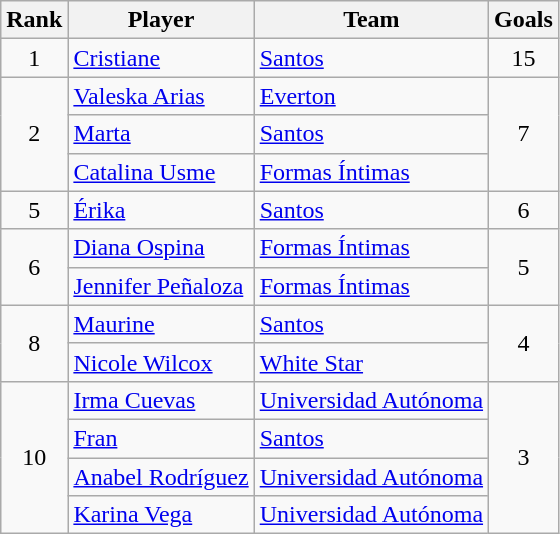<table class="wikitable" style="text-align:center">
<tr>
<th>Rank</th>
<th>Player</th>
<th>Team</th>
<th>Goals</th>
</tr>
<tr>
<td>1</td>
<td align=left> <a href='#'>Cristiane</a></td>
<td align=left> <a href='#'>Santos</a></td>
<td>15</td>
</tr>
<tr>
<td rowspan=3>2</td>
<td align=left> <a href='#'>Valeska Arias</a></td>
<td align=left> <a href='#'>Everton</a></td>
<td rowspan=3>7</td>
</tr>
<tr>
<td align=left> <a href='#'>Marta</a></td>
<td align=left> <a href='#'>Santos</a></td>
</tr>
<tr>
<td align=left> <a href='#'>Catalina Usme</a></td>
<td align=left> <a href='#'>Formas Íntimas</a></td>
</tr>
<tr>
<td>5</td>
<td align=left> <a href='#'>Érika</a></td>
<td align=left> <a href='#'>Santos</a></td>
<td>6</td>
</tr>
<tr>
<td rowspan=2>6</td>
<td align=left> <a href='#'>Diana Ospina</a></td>
<td align=left> <a href='#'>Formas Íntimas</a></td>
<td rowspan=2>5</td>
</tr>
<tr>
<td align=left> <a href='#'>Jennifer Peñaloza</a></td>
<td align=left> <a href='#'>Formas Íntimas</a></td>
</tr>
<tr>
<td rowspan=2>8</td>
<td align=left> <a href='#'>Maurine</a></td>
<td align=left> <a href='#'>Santos</a></td>
<td rowspan=2>4</td>
</tr>
<tr>
<td align=left> <a href='#'>Nicole Wilcox</a></td>
<td align=left> <a href='#'>White Star</a></td>
</tr>
<tr>
<td rowspan=4>10</td>
<td align=left> <a href='#'>Irma Cuevas</a></td>
<td align=left> <a href='#'>Universidad Autónoma</a></td>
<td rowspan=4>3</td>
</tr>
<tr>
<td align=left> <a href='#'>Fran</a></td>
<td align=left> <a href='#'>Santos</a></td>
</tr>
<tr>
<td align=left> <a href='#'>Anabel Rodríguez</a></td>
<td align=left> <a href='#'>Universidad Autónoma</a></td>
</tr>
<tr>
<td align=left> <a href='#'>Karina Vega</a></td>
<td align=left> <a href='#'>Universidad Autónoma</a></td>
</tr>
</table>
